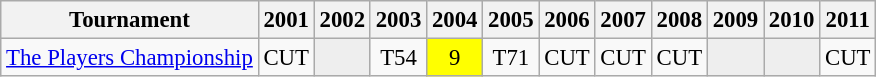<table class="wikitable" style="font-size:95%;text-align:center;">
<tr>
<th>Tournament</th>
<th>2001</th>
<th>2002</th>
<th>2003</th>
<th>2004</th>
<th>2005</th>
<th>2006</th>
<th>2007</th>
<th>2008</th>
<th>2009</th>
<th>2010</th>
<th>2011</th>
</tr>
<tr>
<td align=left><a href='#'>The Players Championship</a></td>
<td>CUT</td>
<td style="background:#eeeeee;"></td>
<td>T54</td>
<td style="background:yellow;">9</td>
<td>T71</td>
<td>CUT</td>
<td>CUT</td>
<td>CUT</td>
<td style="background:#eeeeee;"></td>
<td style="background:#eeeeee;"></td>
<td>CUT</td>
</tr>
</table>
